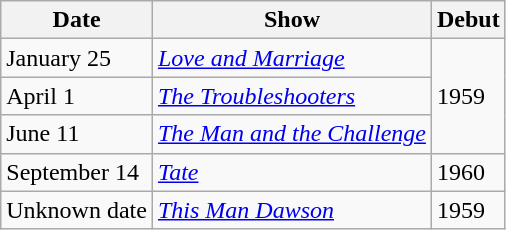<table class="wikitable">
<tr>
<th>Date</th>
<th>Show</th>
<th>Debut</th>
</tr>
<tr>
<td>January 25</td>
<td><em><a href='#'>Love and Marriage</a></em></td>
<td rowspan="3">1959</td>
</tr>
<tr>
<td>April 1</td>
<td><em><a href='#'>The Troubleshooters</a></em></td>
</tr>
<tr>
<td>June 11</td>
<td><em><a href='#'>The Man and the Challenge</a></em></td>
</tr>
<tr>
<td>September 14</td>
<td><em><a href='#'>Tate</a></em></td>
<td>1960</td>
</tr>
<tr>
<td>Unknown date</td>
<td><em><a href='#'>This Man Dawson</a></em></td>
<td>1959</td>
</tr>
</table>
